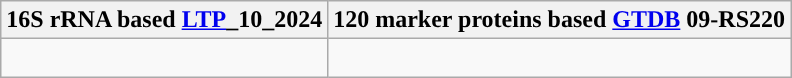<table class="wikitable">
<tr>
<th colspan=1>16S rRNA based <a href='#'>LTP</a>_10_2024</th>
<th colspan=1>120 marker proteins based <a href='#'>GTDB</a> 09-RS220</th>
</tr>
<tr>
<td style="vertical-align:top"><br></td>
<td><br></td>
</tr>
</table>
